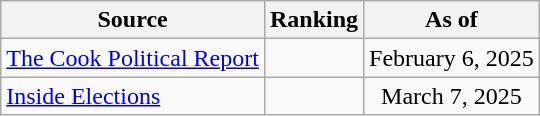<table class="wikitable" style="text-align:center">
<tr>
<th>Source</th>
<th>Ranking</th>
<th>As of</th>
</tr>
<tr>
<td align=left><a href='#'>The Cook Political Report</a></td>
<td></td>
<td>February 6, 2025</td>
</tr>
<tr>
<td align=left><a href='#'>Inside Elections</a></td>
<td></td>
<td>March 7, 2025</td>
</tr>
</table>
